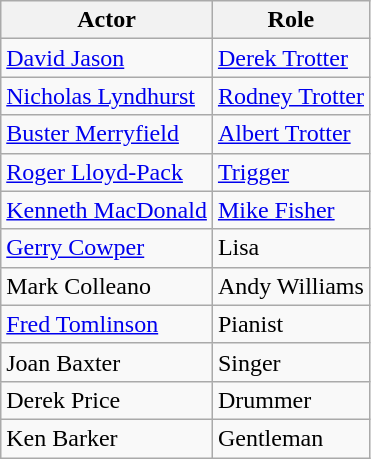<table class="wikitable">
<tr>
<th>Actor</th>
<th>Role</th>
</tr>
<tr>
<td><a href='#'>David Jason</a></td>
<td><a href='#'>Derek Trotter</a></td>
</tr>
<tr>
<td><a href='#'>Nicholas Lyndhurst</a></td>
<td><a href='#'>Rodney Trotter</a></td>
</tr>
<tr>
<td><a href='#'>Buster Merryfield</a></td>
<td><a href='#'>Albert Trotter</a></td>
</tr>
<tr>
<td><a href='#'>Roger Lloyd-Pack</a></td>
<td><a href='#'>Trigger</a></td>
</tr>
<tr>
<td><a href='#'>Kenneth MacDonald</a></td>
<td><a href='#'>Mike Fisher</a></td>
</tr>
<tr>
<td><a href='#'>Gerry Cowper</a></td>
<td>Lisa</td>
</tr>
<tr>
<td>Mark Colleano</td>
<td>Andy Williams</td>
</tr>
<tr>
<td><a href='#'>Fred Tomlinson</a></td>
<td>Pianist</td>
</tr>
<tr>
<td>Joan Baxter</td>
<td>Singer</td>
</tr>
<tr>
<td>Derek Price</td>
<td>Drummer</td>
</tr>
<tr>
<td>Ken Barker</td>
<td>Gentleman</td>
</tr>
</table>
